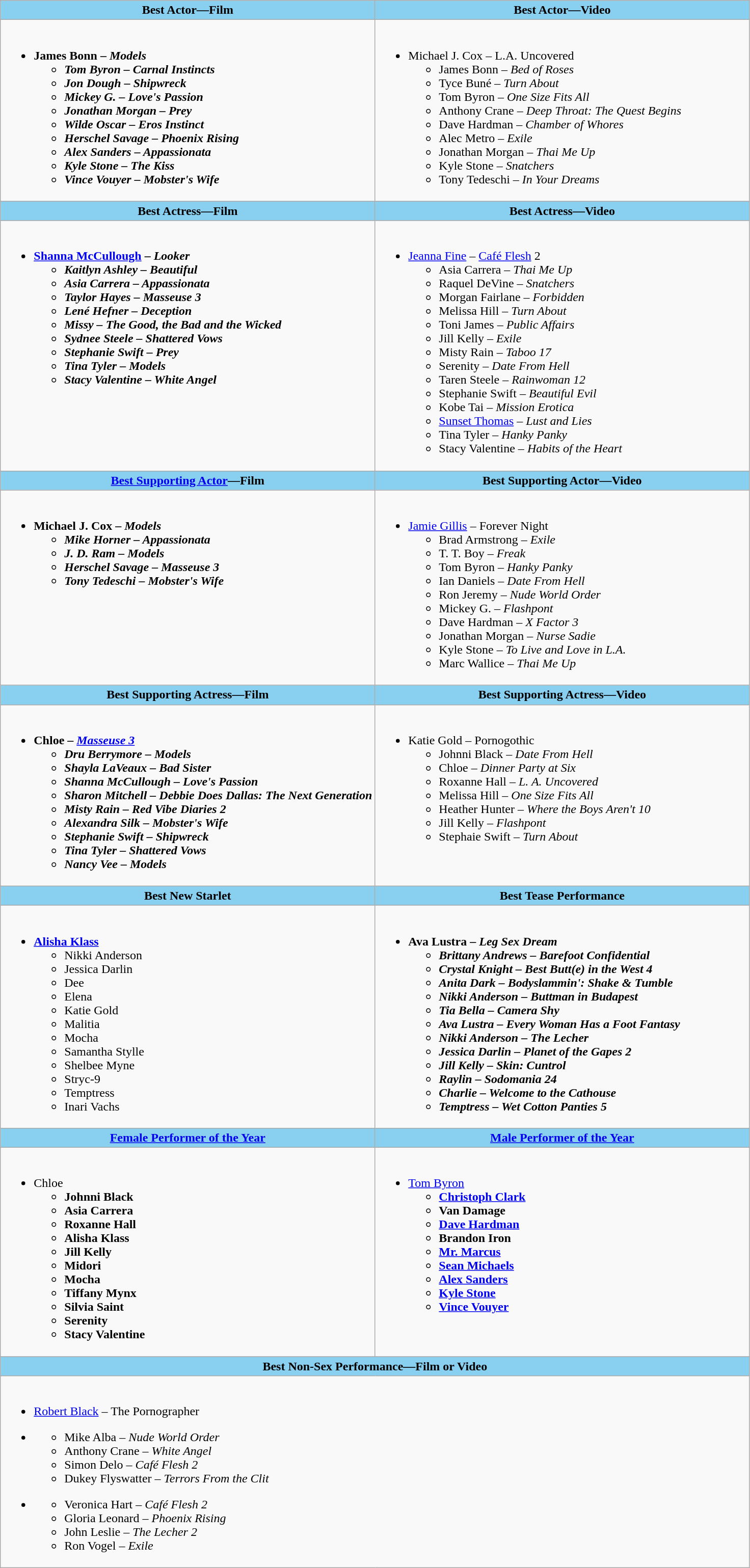<table class=wikitable>
<tr>
<th style="background:#89cff0; width:50%">Best Actor—Film</th>
<th style="background:#89cff0; width:50%">Best Actor—Video</th>
</tr>
<tr>
<td valign="top"><br><ul><li><strong>James Bonn – <em>Models<strong><em><ul><li>Tom Byron – </em>Carnal Instincts<em></li><li>Jon Dough – </em>Shipwreck<em></li><li>Mickey G. – </em>Love's Passion<em></li><li>Jonathan Morgan – </em>Prey<em></li><li>Wilde Oscar – </em>Eros Instinct<em></li><li>Herschel Savage – </em>Phoenix Rising<em></li><li>Alex Sanders – </em>Appassionata<em></li><li>Kyle Stone – </em>The Kiss<em></li><li>Vince Vouyer – </em>Mobster's Wife<em></li></ul></li></ul></td>
<td valign="top"><br><ul><li></strong>Michael J. Cox – </em>L.A. Uncovered</em></strong><ul><li>James Bonn – <em>Bed of Roses</em></li><li>Tyce Buné – <em>Turn About</em></li><li>Tom Byron – <em>One Size Fits All</em></li><li>Anthony Crane – <em>Deep Throat: The Quest Begins</em></li><li>Dave Hardman – <em>Chamber of Whores</em></li><li>Alec Metro – <em>Exile</em></li><li>Jonathan Morgan – <em>Thai Me Up</em></li><li>Kyle Stone – <em>Snatchers</em></li><li>Tony Tedeschi – <em>In Your Dreams</em></li></ul></li></ul></td>
</tr>
<tr>
<th style="background:#89cff0; width:50%">Best Actress—Film</th>
<th style="background:#89cff0; width:50%">Best Actress—Video</th>
</tr>
<tr>
<td valign="top"><br><ul><li><strong><a href='#'>Shanna McCullough</a> – <em>Looker<strong><em><ul><li>Kaitlyn Ashley – </em>Beautiful<em></li><li>Asia Carrera – </em>Appassionata<em></li><li>Taylor Hayes – </em>Masseuse 3<em></li><li>Lené Hefner – </em>Deception<em></li><li>Missy – </em>The Good, the Bad and the Wicked<em></li><li>Sydnee Steele – </em>Shattered Vows<em></li><li>Stephanie Swift – </em>Prey<em></li><li>Tina Tyler – </em>Models<em></li><li>Stacy Valentine – </em>White Angel<em></li></ul></li></ul></td>
<td valign="top"><br><ul><li></strong><a href='#'>Jeanna Fine</a> – </em><a href='#'>Café Flesh</a> 2</em></strong><ul><li>Asia Carrera – <em>Thai Me Up</em></li><li>Raquel DeVine – <em>Snatchers</em></li><li>Morgan Fairlane – <em>Forbidden</em></li><li>Melissa Hill – <em>Turn About</em></li><li>Toni James – <em>Public Affairs</em></li><li>Jill Kelly – <em>Exile</em></li><li>Misty Rain – <em>Taboo 17</em></li><li>Serenity – <em>Date From Hell</em></li><li>Taren Steele – <em>Rainwoman 12</em></li><li>Stephanie Swift – <em>Beautiful Evil</em></li><li>Kobe Tai – <em>Mission Erotica</em></li><li><a href='#'>Sunset Thomas</a> – <em>Lust and Lies</em></li><li>Tina Tyler – <em>Hanky Panky</em></li><li>Stacy Valentine – <em>Habits of the Heart</em></li></ul></li></ul></td>
</tr>
<tr>
<th style="background:#89cff0; width:50%"><a href='#'>Best Supporting Actor</a>—Film</th>
<th style="background:#89cff0; width:50%">Best Supporting Actor—Video</th>
</tr>
<tr>
<td valign="top"><br><ul><li><strong>Michael J. Cox – <em>Models<strong><em><ul><li>Mike Horner – </em>Appassionata<em></li><li>J. D. Ram – </em>Models<em></li><li>Herschel Savage – </em>Masseuse 3<em></li><li>Tony Tedeschi – </em>Mobster's Wife<em></li></ul></li></ul></td>
<td valign="top"><br><ul><li></strong><a href='#'>Jamie Gillis</a> – </em>Forever Night</em></strong><ul><li>Brad Armstrong – <em>Exile</em></li><li>T. T. Boy – <em>Freak</em></li><li>Tom Byron – <em>Hanky Panky</em></li><li>Ian Daniels – <em>Date From Hell</em></li><li>Ron Jeremy – <em>Nude World Order</em></li><li>Mickey G. – <em>Flashpont</em></li><li>Dave Hardman – <em>X Factor 3</em></li><li>Jonathan Morgan – <em>Nurse Sadie</em></li><li>Kyle Stone – <em>To Live and Love in L.A.</em></li><li>Marc Wallice – <em>Thai Me Up</em></li></ul></li></ul></td>
</tr>
<tr>
<th style="background:#89cff0; width:50%">Best Supporting Actress—Film</th>
<th style="background:#89cff0; width:50%">Best Supporting Actress—Video</th>
</tr>
<tr>
<td valign="top"><br><ul><li><strong>Chloe – <em><a href='#'>Masseuse 3</a><strong><em><ul><li>Dru Berrymore – </em>Models<em></li><li>Shayla LaVeaux – </em>Bad Sister<em></li><li>Shanna McCullough – </em>Love's Passion<em></li><li>Sharon Mitchell – </em>Debbie Does Dallas: The Next Generation<em></li><li>Misty Rain – </em>Red Vibe Diaries 2<em></li><li>Alexandra Silk – </em>Mobster's Wife<em></li><li>Stephanie Swift – </em>Shipwreck<em></li><li>Tina Tyler – </em>Shattered Vows<em></li><li>Nancy Vee – </em>Models<em></li></ul></li></ul></td>
<td valign="top"><br><ul><li></strong>Katie Gold – </em>Pornogothic</em></strong><ul><li>Johnni Black – <em>Date From Hell</em></li><li>Chloe – <em>Dinner Party at Six</em></li><li>Roxanne Hall – <em>L. A. Uncovered</em></li><li>Melissa Hill – <em>One Size Fits All</em></li><li>Heather Hunter – <em>Where the Boys Aren't 10</em></li><li>Jill Kelly – <em>Flashpont</em></li><li>Stephaie Swift – <em>Turn About</em></li></ul></li></ul></td>
</tr>
<tr>
<th style="background:#89cff0; width:50%">Best New Starlet</th>
<th style="background:#89cff0; width:50%">Best Tease Performance</th>
</tr>
<tr>
<td valign="top"><br><ul><li><strong><a href='#'>Alisha Klass</a></strong><ul><li>Nikki Anderson</li><li>Jessica Darlin</li><li>Dee</li><li>Elena</li><li>Katie Gold</li><li>Malitia</li><li>Mocha</li><li>Samantha Stylle</li><li>Shelbee Myne</li><li>Stryc-9</li><li>Temptress</li><li>Inari Vachs</li></ul></li></ul></td>
<td valign="top"><br><ul><li><strong>Ava Lustra – <em>Leg Sex Dream<strong><em><ul><li>Brittany Andrews – </em>Barefoot Confidential<em></li><li>Crystal Knight – </em>Best Butt(e) in the West 4<em></li><li>Anita Dark – </em>Bodyslammin': Shake & Tumble<em></li><li>Nikki Anderson – </em>Buttman in Budapest<em></li><li>Tia Bella – </em>Camera Shy<em></li><li>Ava Lustra – </em>Every Woman Has a Foot Fantasy<em></li><li>Nikki Anderson – </em>The Lecher<em></li><li>Jessica Darlin – </em>Planet of the Gapes 2<em></li><li>Jill Kelly – </em>Skin: Cuntrol<em></li><li>Raylin – </em>Sodomania 24<em></li><li>Charlie – </em>Welcome to the Cathouse<em></li><li>Temptress – </em>Wet Cotton Panties 5<em></li></ul></li></ul></td>
</tr>
<tr>
<th style="background:#89cff0; width:50%"><a href='#'>Female Performer of the Year</a></th>
<th style="background:#89cff0; width:50%"><a href='#'>Male Performer of the Year</a></th>
</tr>
<tr>
<td valign="top"><br><ul><li></strong>Chloe<strong><ul><li>Johnni Black</li><li>Asia Carrera</li><li>Roxanne Hall</li><li>Alisha Klass</li><li>Jill Kelly</li><li>Midori</li><li>Mocha</li><li>Tiffany Mynx</li><li>Silvia Saint</li><li>Serenity</li><li>Stacy Valentine</li></ul></li></ul></td>
<td valign="top"><br><ul><li></strong><a href='#'>Tom Byron</a><strong><ul><li><a href='#'>Christoph Clark</a></li><li>Van Damage</li><li><a href='#'>Dave Hardman</a></li><li>Brandon Iron</li><li><a href='#'>Mr. Marcus</a></li><li><a href='#'>Sean Michaels</a></li><li><a href='#'>Alex Sanders</a></li><li><a href='#'>Kyle Stone</a></li><li><a href='#'>Vince Vouyer</a></li></ul></li></ul></td>
</tr>
<tr>
<th colspan="2" style="background:#89cff0">Best Non-Sex Performance—Film or Video</th>
</tr>
<tr>
<td colspan="2" valign="top"><br><ul><li></strong><a href='#'>Robert Black</a> – </em>The Pornographer</em></strong></li></ul>
<ul><li><ul><li>Mike Alba – <em>Nude World Order</em></li><li>Anthony Crane – <em>White Angel</em></li><li>Simon Delo – <em>Café Flesh 2</em></li><li>Dukey Flyswatter – <em>Terrors From the Clit</em></li></ul></li></ul><ul><li><ul><li>Veronica Hart – <em>Café Flesh 2</em></li><li>Gloria Leonard – <em>Phoenix Rising</em></li><li>John Leslie – <em>The Lecher 2</em></li><li>Ron Vogel – <em>Exile</em></li></ul></li></ul></td>
</tr>
</table>
